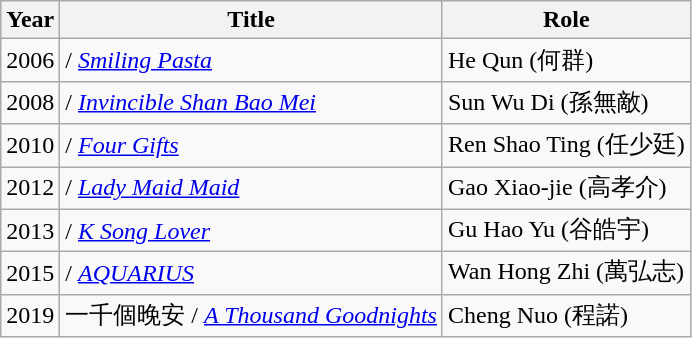<table class="wikitable">
<tr>
<th>Year</th>
<th>Title</th>
<th>Role</th>
</tr>
<tr>
<td>2006</td>
<td> / <em><a href='#'>Smiling Pasta</a></em></td>
<td>He Qun (何群)</td>
</tr>
<tr>
<td>2008</td>
<td> / <em><a href='#'>Invincible Shan Bao Mei</a></em></td>
<td>Sun Wu Di (孫無敵)</td>
</tr>
<tr>
<td>2010</td>
<td> / <em><a href='#'>Four Gifts</a></em></td>
<td>Ren Shao Ting (任少廷)</td>
</tr>
<tr>
<td>2012</td>
<td> / <em><a href='#'>Lady Maid Maid</a></em></td>
<td>Gao Xiao-jie (高孝介)</td>
</tr>
<tr>
<td>2013</td>
<td> / <em><a href='#'>K Song Lover</a></em></td>
<td>Gu Hao Yu (谷皓宇)</td>
</tr>
<tr>
<td>2015</td>
<td> / <em><a href='#'>AQUARIUS</a></em></td>
<td>Wan Hong Zhi (萬弘志)</td>
</tr>
<tr>
<td>2019</td>
<td>一千個晚安 / <em><a href='#'>A Thousand Goodnights</a></em></td>
<td>Cheng Nuo (程諾)</td>
</tr>
</table>
